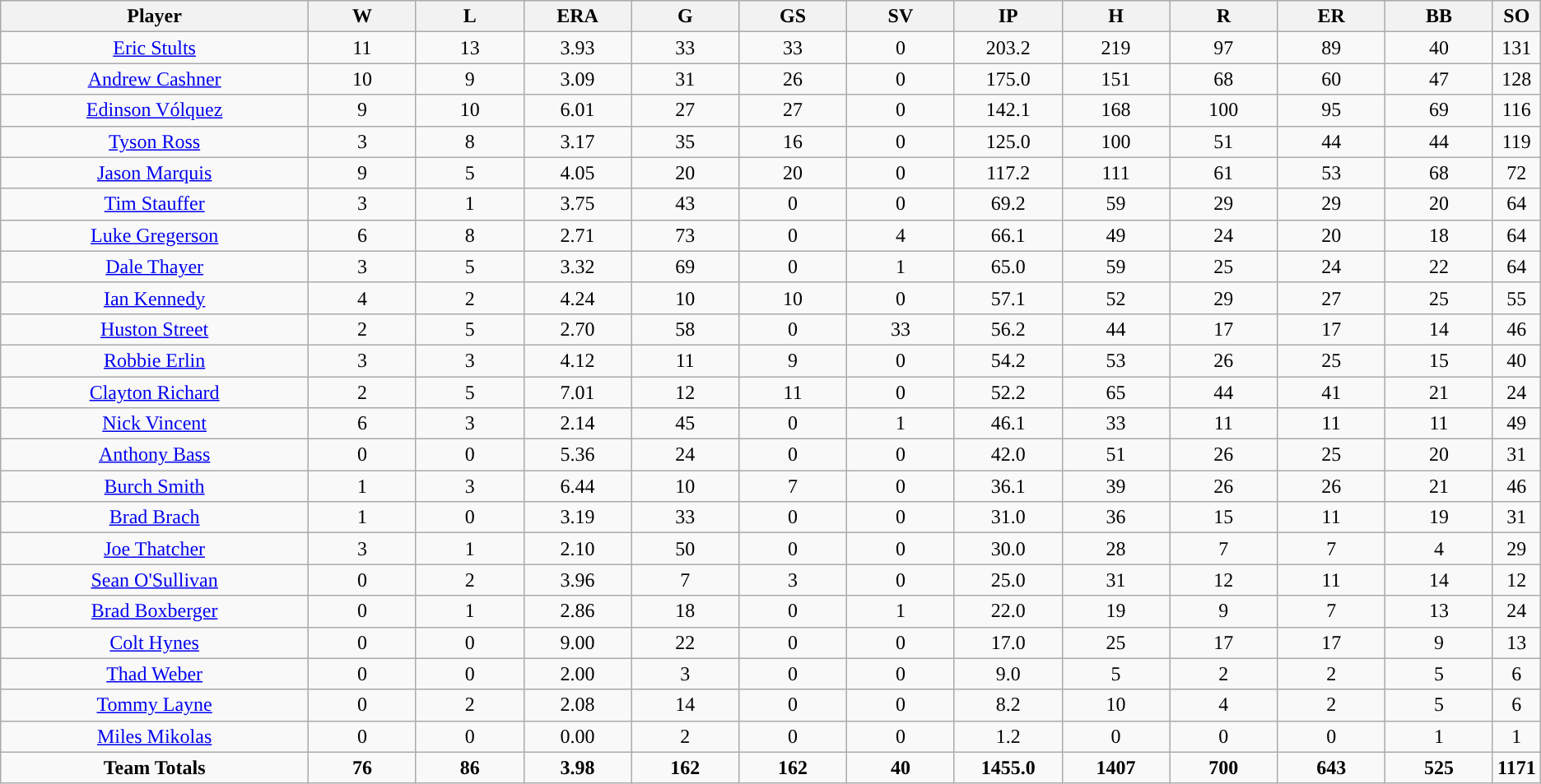<table class=wikitable style="text-align:center">
<tr>
<th bgcolor=#DDDDFF; width="20%">Player</th>
<th bgcolor=#DDDDFF; width="7%">W</th>
<th bgcolor=#DDDDFF; width="7%">L</th>
<th bgcolor=#DDDDFF; width="7%">ERA</th>
<th bgcolor=#DDDDFF; width="7%">G</th>
<th bgcolor=#DDDDFF; width="7%">GS</th>
<th bgcolor=#DDDDFF; width="7%">SV</th>
<th bgcolor=#DDDDFF; width="7%">IP</th>
<th bgcolor=#DDDDFF; width="7%">H</th>
<th bgcolor=#DDDDFF; width="7%">R</th>
<th bgcolor=#DDDDFF; width="7%'">ER</th>
<th bgcolor=#DDDDFF; width="7%">BB</th>
<th bgcolor=#DDDDFF; width="7%">SO</th>
</tr>
<tr>
<td><a href='#'>Eric Stults</a></td>
<td>11</td>
<td>13</td>
<td>3.93</td>
<td>33</td>
<td>33</td>
<td>0</td>
<td>203.2</td>
<td>219</td>
<td>97</td>
<td>89</td>
<td>40</td>
<td>131</td>
</tr>
<tr>
<td><a href='#'>Andrew Cashner</a></td>
<td>10</td>
<td>9</td>
<td>3.09</td>
<td>31</td>
<td>26</td>
<td>0</td>
<td>175.0</td>
<td>151</td>
<td>68</td>
<td>60</td>
<td>47</td>
<td>128</td>
</tr>
<tr>
<td><a href='#'>Edinson Vólquez</a></td>
<td>9</td>
<td>10</td>
<td>6.01</td>
<td>27</td>
<td>27</td>
<td>0</td>
<td>142.1</td>
<td>168</td>
<td>100</td>
<td>95</td>
<td>69</td>
<td>116</td>
</tr>
<tr>
<td><a href='#'>Tyson Ross</a></td>
<td>3</td>
<td>8</td>
<td>3.17</td>
<td>35</td>
<td>16</td>
<td>0</td>
<td>125.0</td>
<td>100</td>
<td>51</td>
<td>44</td>
<td>44</td>
<td>119</td>
</tr>
<tr>
<td><a href='#'>Jason Marquis</a></td>
<td>9</td>
<td>5</td>
<td>4.05</td>
<td>20</td>
<td>20</td>
<td>0</td>
<td>117.2</td>
<td>111</td>
<td>61</td>
<td>53</td>
<td>68</td>
<td>72</td>
</tr>
<tr>
<td><a href='#'>Tim Stauffer</a></td>
<td>3</td>
<td>1</td>
<td>3.75</td>
<td>43</td>
<td>0</td>
<td>0</td>
<td>69.2</td>
<td>59</td>
<td>29</td>
<td>29</td>
<td>20</td>
<td>64</td>
</tr>
<tr>
<td><a href='#'>Luke Gregerson</a></td>
<td>6</td>
<td>8</td>
<td>2.71</td>
<td>73</td>
<td>0</td>
<td>4</td>
<td>66.1</td>
<td>49</td>
<td>24</td>
<td>20</td>
<td>18</td>
<td>64</td>
</tr>
<tr>
<td><a href='#'>Dale Thayer</a></td>
<td>3</td>
<td>5</td>
<td>3.32</td>
<td>69</td>
<td>0</td>
<td>1</td>
<td>65.0</td>
<td>59</td>
<td>25</td>
<td>24</td>
<td>22</td>
<td>64</td>
</tr>
<tr>
<td><a href='#'>Ian Kennedy</a></td>
<td>4</td>
<td>2</td>
<td>4.24</td>
<td>10</td>
<td>10</td>
<td>0</td>
<td>57.1</td>
<td>52</td>
<td>29</td>
<td>27</td>
<td>25</td>
<td>55</td>
</tr>
<tr>
<td><a href='#'>Huston Street</a></td>
<td>2</td>
<td>5</td>
<td>2.70</td>
<td>58</td>
<td>0</td>
<td>33</td>
<td>56.2</td>
<td>44</td>
<td>17</td>
<td>17</td>
<td>14</td>
<td>46</td>
</tr>
<tr>
<td><a href='#'>Robbie Erlin</a></td>
<td>3</td>
<td>3</td>
<td>4.12</td>
<td>11</td>
<td>9</td>
<td>0</td>
<td>54.2</td>
<td>53</td>
<td>26</td>
<td>25</td>
<td>15</td>
<td>40</td>
</tr>
<tr>
<td><a href='#'>Clayton Richard</a></td>
<td>2</td>
<td>5</td>
<td>7.01</td>
<td>12</td>
<td>11</td>
<td>0</td>
<td>52.2</td>
<td>65</td>
<td>44</td>
<td>41</td>
<td>21</td>
<td>24</td>
</tr>
<tr>
<td><a href='#'>Nick Vincent</a></td>
<td>6</td>
<td>3</td>
<td>2.14</td>
<td>45</td>
<td>0</td>
<td>1</td>
<td>46.1</td>
<td>33</td>
<td>11</td>
<td>11</td>
<td>11</td>
<td>49</td>
</tr>
<tr>
<td><a href='#'>Anthony Bass</a></td>
<td>0</td>
<td>0</td>
<td>5.36</td>
<td>24</td>
<td>0</td>
<td>0</td>
<td>42.0</td>
<td>51</td>
<td>26</td>
<td>25</td>
<td>20</td>
<td>31</td>
</tr>
<tr>
<td><a href='#'>Burch Smith</a></td>
<td>1</td>
<td>3</td>
<td>6.44</td>
<td>10</td>
<td>7</td>
<td>0</td>
<td>36.1</td>
<td>39</td>
<td>26</td>
<td>26</td>
<td>21</td>
<td>46</td>
</tr>
<tr>
<td><a href='#'>Brad Brach</a></td>
<td>1</td>
<td>0</td>
<td>3.19</td>
<td>33</td>
<td>0</td>
<td>0</td>
<td>31.0</td>
<td>36</td>
<td>15</td>
<td>11</td>
<td>19</td>
<td>31</td>
</tr>
<tr>
<td><a href='#'>Joe Thatcher</a></td>
<td>3</td>
<td>1</td>
<td>2.10</td>
<td>50</td>
<td>0</td>
<td>0</td>
<td>30.0</td>
<td>28</td>
<td>7</td>
<td>7</td>
<td>4</td>
<td>29</td>
</tr>
<tr>
<td><a href='#'>Sean O'Sullivan</a></td>
<td>0</td>
<td>2</td>
<td>3.96</td>
<td>7</td>
<td>3</td>
<td>0</td>
<td>25.0</td>
<td>31</td>
<td>12</td>
<td>11</td>
<td>14</td>
<td>12</td>
</tr>
<tr>
<td><a href='#'>Brad Boxberger</a></td>
<td>0</td>
<td>1</td>
<td>2.86</td>
<td>18</td>
<td>0</td>
<td>1</td>
<td>22.0</td>
<td>19</td>
<td>9</td>
<td>7</td>
<td>13</td>
<td>24</td>
</tr>
<tr>
<td><a href='#'>Colt Hynes</a></td>
<td>0</td>
<td>0</td>
<td>9.00</td>
<td>22</td>
<td>0</td>
<td>0</td>
<td>17.0</td>
<td>25</td>
<td>17</td>
<td>17</td>
<td>9</td>
<td>13</td>
</tr>
<tr>
<td><a href='#'>Thad Weber</a></td>
<td>0</td>
<td>0</td>
<td>2.00</td>
<td>3</td>
<td>0</td>
<td>0</td>
<td>9.0</td>
<td>5</td>
<td>2</td>
<td>2</td>
<td>5</td>
<td>6</td>
</tr>
<tr>
<td><a href='#'>Tommy Layne</a></td>
<td>0</td>
<td>2</td>
<td>2.08</td>
<td>14</td>
<td>0</td>
<td>0</td>
<td>8.2</td>
<td>10</td>
<td>4</td>
<td>2</td>
<td>5</td>
<td>6</td>
</tr>
<tr>
<td><a href='#'>Miles Mikolas</a></td>
<td>0</td>
<td>0</td>
<td>0.00</td>
<td>2</td>
<td>0</td>
<td>0</td>
<td>1.2</td>
<td>0</td>
<td>0</td>
<td>0</td>
<td>1</td>
<td>1</td>
</tr>
<tr>
<td><strong>Team Totals</strong></td>
<td><strong>76</strong></td>
<td><strong>86</strong></td>
<td><strong>3.98</strong></td>
<td><strong>162</strong></td>
<td><strong>162</strong></td>
<td><strong>40</strong></td>
<td><strong>1455.0</strong></td>
<td><strong>1407</strong></td>
<td><strong>700</strong></td>
<td><strong>643</strong></td>
<td><strong>525</strong></td>
<td><strong>1171</strong></td>
</tr>
</table>
